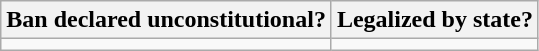<table class="wikitable">
<tr>
<th>Ban declared unconstitutional?</th>
<th>Legalized by state?</th>
</tr>
<tr>
<td></td>
<td></td>
</tr>
</table>
